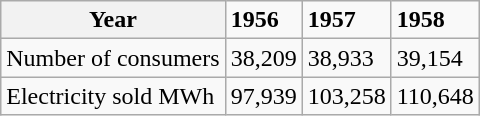<table class="wikitable">
<tr>
<th>Year</th>
<td><strong>1956</strong></td>
<td><strong>1957</strong></td>
<td><strong>1958</strong></td>
</tr>
<tr>
<td>Number of consumers</td>
<td>38,209</td>
<td>38,933</td>
<td>39,154</td>
</tr>
<tr>
<td>Electricity sold MWh</td>
<td>97,939</td>
<td>103,258</td>
<td>110,648</td>
</tr>
</table>
